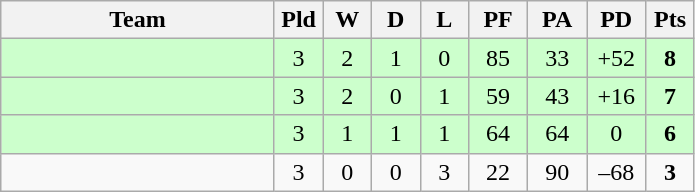<table class="wikitable" style="text-align:center;">
<tr>
<th width=175>Team</th>
<th width=25 abbr="Played">Pld</th>
<th width=25 abbr="Won">W</th>
<th width=25 abbr="Drawn">D</th>
<th width=25 abbr="Lost">L</th>
<th width=32 abbr="Points for">PF</th>
<th width=32 abbr="Points against">PA</th>
<th width=32 abbr="Points difference">PD</th>
<th width=25 abbr="Points">Pts</th>
</tr>
<tr bgcolor=ccffcc>
<td align=left></td>
<td>3</td>
<td>2</td>
<td>1</td>
<td>0</td>
<td>85</td>
<td>33</td>
<td>+52</td>
<td><strong>8</strong></td>
</tr>
<tr bgcolor=ccffcc>
<td align=left></td>
<td>3</td>
<td>2</td>
<td>0</td>
<td>1</td>
<td>59</td>
<td>43</td>
<td>+16</td>
<td><strong>7</strong></td>
</tr>
<tr bgcolor=ccffcc>
<td align=left></td>
<td>3</td>
<td>1</td>
<td>1</td>
<td>1</td>
<td>64</td>
<td>64</td>
<td>0</td>
<td><strong>6</strong></td>
</tr>
<tr>
<td align=left></td>
<td>3</td>
<td>0</td>
<td>0</td>
<td>3</td>
<td>22</td>
<td>90</td>
<td>–68</td>
<td><strong>3</strong></td>
</tr>
</table>
